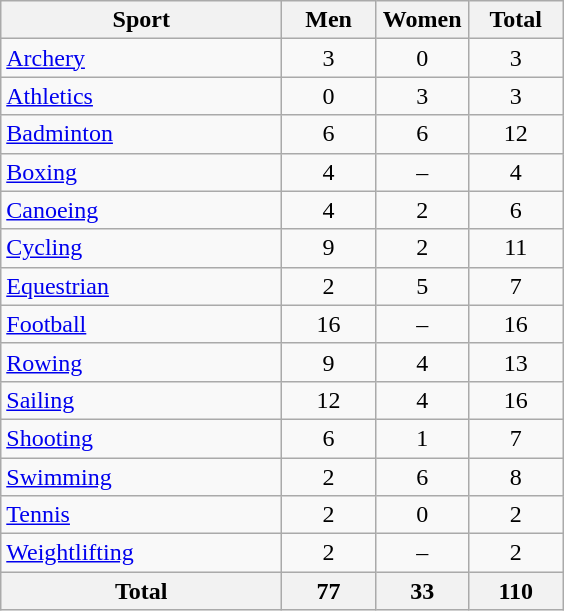<table class="wikitable sortable" style="text-align:center;">
<tr>
<th width=180>Sport</th>
<th width=55>Men</th>
<th width=55>Women</th>
<th width=55>Total</th>
</tr>
<tr>
<td align=left><a href='#'>Archery</a></td>
<td>3</td>
<td>0</td>
<td>3</td>
</tr>
<tr>
<td align=left><a href='#'>Athletics</a></td>
<td>0</td>
<td>3</td>
<td>3</td>
</tr>
<tr>
<td align=left><a href='#'>Badminton</a></td>
<td>6</td>
<td>6</td>
<td>12</td>
</tr>
<tr>
<td align=left><a href='#'>Boxing</a></td>
<td>4</td>
<td>–</td>
<td>4</td>
</tr>
<tr>
<td align=left><a href='#'>Canoeing</a></td>
<td>4</td>
<td>2</td>
<td>6</td>
</tr>
<tr>
<td align=left><a href='#'>Cycling</a></td>
<td>9</td>
<td>2</td>
<td>11</td>
</tr>
<tr>
<td align=left><a href='#'>Equestrian</a></td>
<td>2</td>
<td>5</td>
<td>7</td>
</tr>
<tr>
<td align=left><a href='#'>Football</a></td>
<td>16</td>
<td>–</td>
<td>16</td>
</tr>
<tr>
<td align=left><a href='#'>Rowing</a></td>
<td>9</td>
<td>4</td>
<td>13</td>
</tr>
<tr>
<td align=left><a href='#'>Sailing</a></td>
<td>12</td>
<td>4</td>
<td>16</td>
</tr>
<tr>
<td align=left><a href='#'>Shooting</a></td>
<td>6</td>
<td>1</td>
<td>7</td>
</tr>
<tr>
<td align=left><a href='#'>Swimming</a></td>
<td>2</td>
<td>6</td>
<td>8</td>
</tr>
<tr>
<td align=left><a href='#'>Tennis</a></td>
<td>2</td>
<td>0</td>
<td>2</td>
</tr>
<tr>
<td align=left><a href='#'>Weightlifting</a></td>
<td>2</td>
<td>–</td>
<td>2</td>
</tr>
<tr>
<th>Total</th>
<th>77</th>
<th>33</th>
<th>110</th>
</tr>
</table>
